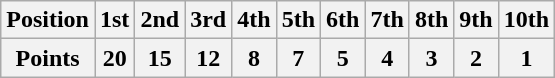<table class="wikitable">
<tr>
<th>Position</th>
<th>1st</th>
<th>2nd</th>
<th>3rd</th>
<th>4th</th>
<th>5th</th>
<th>6th</th>
<th>7th</th>
<th>8th</th>
<th>9th</th>
<th>10th</th>
</tr>
<tr>
<th>Points</th>
<th>20</th>
<th>15</th>
<th>12</th>
<th>8</th>
<th>7</th>
<th>5</th>
<th>4</th>
<th>3</th>
<th>2</th>
<th>1</th>
</tr>
</table>
